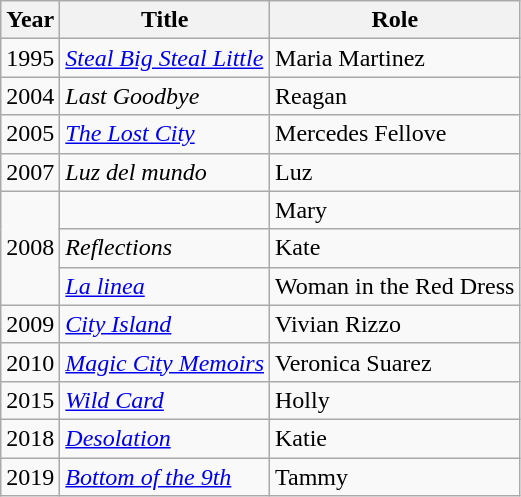<table class="wikitable sortable">
<tr>
<th>Year</th>
<th>Title</th>
<th>Role</th>
</tr>
<tr>
<td>1995</td>
<td><em><a href='#'>Steal Big Steal Little</a></em></td>
<td>Maria Martinez</td>
</tr>
<tr>
<td>2004</td>
<td><em>Last Goodbye</em></td>
<td>Reagan</td>
</tr>
<tr>
<td>2005</td>
<td><em><a href='#'>The Lost City</a></em></td>
<td>Mercedes Fellove</td>
</tr>
<tr>
<td>2007</td>
<td><em>Luz del mundo</em></td>
<td>Luz</td>
</tr>
<tr>
<td rowspan="3">2008</td>
<td><em></em></td>
<td>Mary</td>
</tr>
<tr>
<td><em>Reflections</em></td>
<td>Kate</td>
</tr>
<tr>
<td><em><a href='#'>La linea</a></em></td>
<td>Woman in the Red Dress</td>
</tr>
<tr>
<td>2009</td>
<td><em><a href='#'>City Island</a></em></td>
<td>Vivian Rizzo</td>
</tr>
<tr>
<td>2010</td>
<td><em><a href='#'>Magic City Memoirs</a></em></td>
<td>Veronica Suarez</td>
</tr>
<tr>
<td>2015</td>
<td><em><a href='#'>Wild Card</a></em></td>
<td>Holly</td>
</tr>
<tr>
<td>2018</td>
<td><em><a href='#'>Desolation</a></em></td>
<td>Katie</td>
</tr>
<tr>
<td>2019</td>
<td><em><a href='#'>Bottom of the 9th</a></em></td>
<td>Tammy</td>
</tr>
</table>
